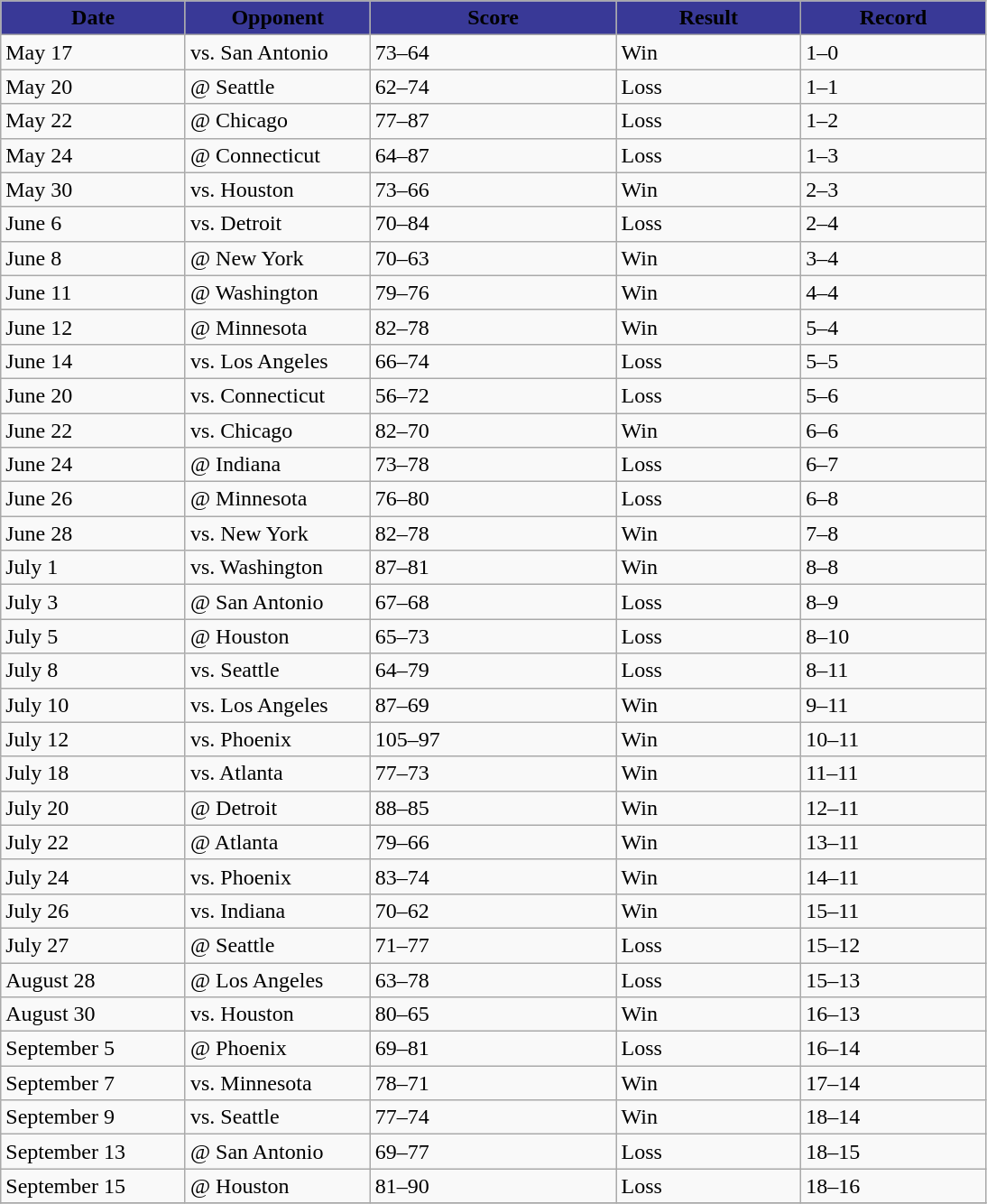<table class="wikitable sortable sortable">
<tr>
<th style="background:#393997;" width="15%">Date</th>
<th style="background:#393997;" width="15%">Opponent</th>
<th style="background:#393997;" width="20%">Score</th>
<th style="background:#393997;" width="15%">Result</th>
<th style="background:#393997;" width="15%">Record</th>
</tr>
<tr>
<td>May 17</td>
<td>vs. San Antonio</td>
<td>73–64</td>
<td>Win</td>
<td>1–0</td>
</tr>
<tr>
<td>May 20</td>
<td>@ Seattle</td>
<td>62–74</td>
<td>Loss</td>
<td>1–1</td>
</tr>
<tr>
<td>May 22</td>
<td>@ Chicago</td>
<td>77–87</td>
<td>Loss</td>
<td>1–2</td>
</tr>
<tr>
<td>May 24</td>
<td>@ Connecticut</td>
<td>64–87</td>
<td>Loss</td>
<td>1–3</td>
</tr>
<tr>
<td>May 30</td>
<td>vs. Houston</td>
<td>73–66</td>
<td>Win</td>
<td>2–3</td>
</tr>
<tr>
<td>June 6</td>
<td>vs. Detroit</td>
<td>70–84</td>
<td>Loss</td>
<td>2–4</td>
</tr>
<tr>
<td>June 8</td>
<td>@ New York</td>
<td>70–63</td>
<td>Win</td>
<td>3–4</td>
</tr>
<tr>
<td>June 11</td>
<td>@ Washington</td>
<td>79–76</td>
<td>Win</td>
<td>4–4</td>
</tr>
<tr>
<td>June 12</td>
<td>@ Minnesota</td>
<td>82–78</td>
<td>Win</td>
<td>5–4</td>
</tr>
<tr>
<td>June 14</td>
<td>vs. Los Angeles</td>
<td>66–74</td>
<td>Loss</td>
<td>5–5</td>
</tr>
<tr>
<td>June 20</td>
<td>vs. Connecticut</td>
<td>56–72</td>
<td>Loss</td>
<td>5–6</td>
</tr>
<tr>
<td>June 22</td>
<td>vs. Chicago</td>
<td>82–70</td>
<td>Win</td>
<td>6–6</td>
</tr>
<tr>
<td>June 24</td>
<td>@ Indiana</td>
<td>73–78</td>
<td>Loss</td>
<td>6–7</td>
</tr>
<tr>
<td>June 26</td>
<td>@ Minnesota</td>
<td>76–80</td>
<td>Loss</td>
<td>6–8</td>
</tr>
<tr>
<td>June 28</td>
<td>vs. New York</td>
<td>82–78</td>
<td>Win</td>
<td>7–8</td>
</tr>
<tr>
<td>July 1</td>
<td>vs. Washington</td>
<td>87–81</td>
<td>Win</td>
<td>8–8</td>
</tr>
<tr>
<td>July 3</td>
<td>@ San Antonio</td>
<td>67–68</td>
<td>Loss</td>
<td>8–9</td>
</tr>
<tr>
<td>July 5</td>
<td>@ Houston</td>
<td>65–73</td>
<td>Loss</td>
<td>8–10</td>
</tr>
<tr>
<td>July 8</td>
<td>vs. Seattle</td>
<td>64–79</td>
<td>Loss</td>
<td>8–11</td>
</tr>
<tr>
<td>July 10</td>
<td>vs. Los Angeles</td>
<td>87–69</td>
<td>Win</td>
<td>9–11</td>
</tr>
<tr>
<td>July 12</td>
<td>vs. Phoenix</td>
<td>105–97</td>
<td>Win</td>
<td>10–11</td>
</tr>
<tr>
<td>July 18</td>
<td>vs. Atlanta</td>
<td>77–73</td>
<td>Win</td>
<td>11–11</td>
</tr>
<tr>
<td>July 20</td>
<td>@ Detroit</td>
<td>88–85</td>
<td>Win</td>
<td>12–11</td>
</tr>
<tr>
<td>July 22</td>
<td>@ Atlanta</td>
<td>79–66</td>
<td>Win</td>
<td>13–11</td>
</tr>
<tr>
<td>July 24</td>
<td>vs. Phoenix</td>
<td>83–74</td>
<td>Win</td>
<td>14–11</td>
</tr>
<tr>
<td>July 26</td>
<td>vs. Indiana</td>
<td>70–62</td>
<td>Win</td>
<td>15–11</td>
</tr>
<tr>
<td>July 27</td>
<td>@ Seattle</td>
<td>71–77</td>
<td>Loss</td>
<td>15–12</td>
</tr>
<tr>
<td>August 28</td>
<td>@ Los Angeles</td>
<td>63–78</td>
<td>Loss</td>
<td>15–13</td>
</tr>
<tr>
<td>August 30</td>
<td>vs. Houston</td>
<td>80–65</td>
<td>Win</td>
<td>16–13</td>
</tr>
<tr>
<td>September 5</td>
<td>@ Phoenix</td>
<td>69–81</td>
<td>Loss</td>
<td>16–14</td>
</tr>
<tr>
<td>September 7</td>
<td>vs. Minnesota</td>
<td>78–71</td>
<td>Win</td>
<td>17–14</td>
</tr>
<tr>
<td>September 9</td>
<td>vs. Seattle</td>
<td>77–74</td>
<td>Win</td>
<td>18–14</td>
</tr>
<tr>
<td>September 13</td>
<td>@ San Antonio</td>
<td>69–77</td>
<td>Loss</td>
<td>18–15</td>
</tr>
<tr>
<td>September 15</td>
<td>@ Houston</td>
<td>81–90</td>
<td>Loss</td>
<td>18–16</td>
</tr>
<tr>
</tr>
</table>
